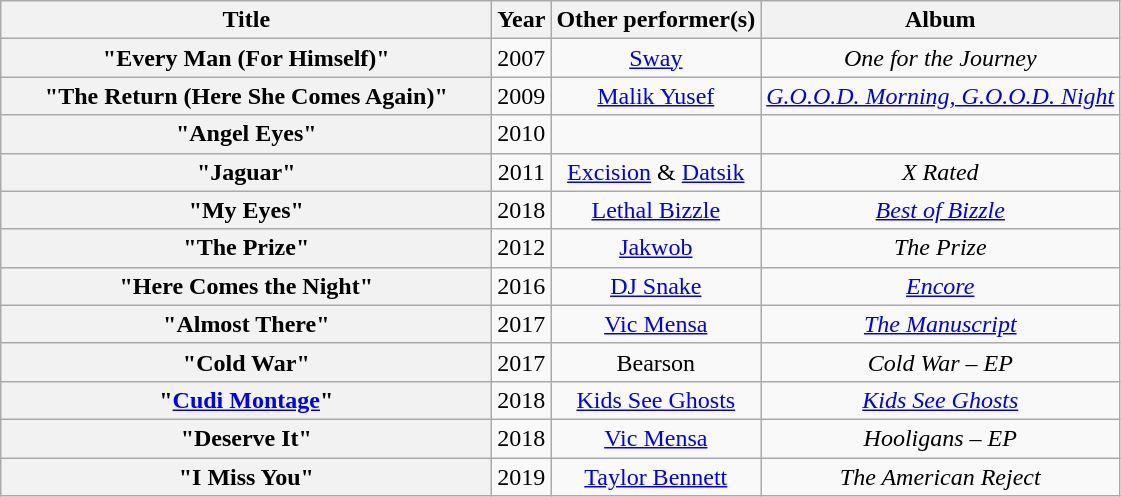<table class="wikitable plainrowheaders" style="text-align:center;">
<tr>
<th scope="col" style="width:20em;">Title</th>
<th scope="col">Year</th>
<th scope="col">Other performer(s)</th>
<th scope="col">Album</th>
</tr>
<tr>
<th scope="row">"Every Man (For Himself)"</th>
<td>2007</td>
<td><a href='#'>Sway</a></td>
<td><em>One for the Journey</em></td>
</tr>
<tr>
<th scope="row">"The Return (Here She Comes Again)"</th>
<td>2009</td>
<td><a href='#'>Malik Yusef</a></td>
<td><em><a href='#'>G.O.O.D. Morning, G.O.O.D. Night</a></em></td>
</tr>
<tr>
<th scope="row">"Angel Eyes"</th>
<td>2010</td>
<td></td>
<td></td>
</tr>
<tr>
<th scope="row">"Jaguar"</th>
<td>2011</td>
<td><a href='#'>Excision</a> & <a href='#'>Datsik</a></td>
<td><em>X Rated</em></td>
</tr>
<tr>
<th scope="row">"My Eyes"</th>
<td>2018</td>
<td><a href='#'>Lethal Bizzle</a></td>
<td><em><a href='#'>Best of Bizzle</a></em></td>
</tr>
<tr>
<th scope="row">"The Prize"</th>
<td>2012</td>
<td><a href='#'>Jakwob</a></td>
<td><em>The Prize</em></td>
</tr>
<tr>
<th scope="row">"Here Comes the Night"</th>
<td>2016</td>
<td><a href='#'>DJ Snake</a></td>
<td><em><a href='#'>Encore</a></em></td>
</tr>
<tr>
<th scope="row">"Almost There"</th>
<td>2017</td>
<td><a href='#'>Vic Mensa</a></td>
<td><em><a href='#'>The Manuscript</a></em></td>
</tr>
<tr>
<th scope="row">"Cold War"</th>
<td>2017</td>
<td>Bearson</td>
<td><em>Cold War – EP</em></td>
</tr>
<tr>
<th scope="row">"<a href='#'>Cudi Montage</a>"</th>
<td>2018</td>
<td><a href='#'>Kids See Ghosts</a></td>
<td><em><a href='#'>Kids See Ghosts</a></em></td>
</tr>
<tr>
<th scope="row">"Deserve It"</th>
<td>2018</td>
<td><a href='#'>Vic Mensa</a></td>
<td><em>Hooligans – EP</em></td>
</tr>
<tr>
<th scope="row">"I Miss You"</th>
<td>2019</td>
<td><a href='#'>Taylor Bennett</a></td>
<td><em>The American Reject</em></td>
</tr>
</table>
